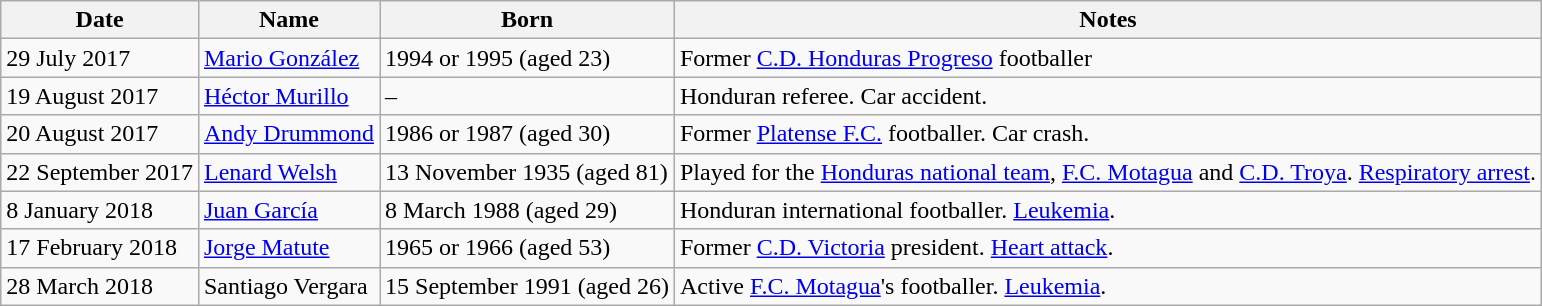<table class="wikitable">
<tr>
<th>Date</th>
<th>Name</th>
<th>Born</th>
<th>Notes</th>
</tr>
<tr>
<td>29 July 2017</td>
<td> <a href='#'>Mario González</a></td>
<td>1994 or 1995 (aged 23)</td>
<td>Former <a href='#'>C.D. Honduras Progreso</a> footballer</td>
</tr>
<tr>
<td>19 August 2017</td>
<td> <a href='#'>Héctor Murillo</a></td>
<td>–</td>
<td>Honduran referee.  Car accident.</td>
</tr>
<tr>
<td>20 August 2017</td>
<td> <a href='#'>Andy Drummond</a></td>
<td>1986 or 1987 (aged 30)</td>
<td>Former <a href='#'>Platense F.C.</a> footballer.  Car crash.</td>
</tr>
<tr>
<td>22 September 2017</td>
<td> <a href='#'>Lenard Welsh</a></td>
<td>13 November 1935 (aged 81)</td>
<td>Played for the <a href='#'>Honduras national team</a>, <a href='#'>F.C. Motagua</a> and <a href='#'>C.D. Troya</a>.  <a href='#'>Respiratory arrest</a>.</td>
</tr>
<tr>
<td>8 January 2018</td>
<td> <a href='#'>Juan García</a></td>
<td>8 March 1988 (aged 29)</td>
<td>Honduran international footballer.  <a href='#'>Leukemia</a>.</td>
</tr>
<tr>
<td>17 February 2018</td>
<td> <a href='#'>Jorge Matute</a></td>
<td>1965 or 1966 (aged 53)</td>
<td>Former <a href='#'>C.D. Victoria</a> president.  <a href='#'>Heart attack</a>.</td>
</tr>
<tr>
<td>28 March 2018</td>
<td> Santiago Vergara</td>
<td>15 September 1991 (aged 26)</td>
<td>Active <a href='#'>F.C. Motagua</a>'s footballer.  <a href='#'>Leukemia</a>.</td>
</tr>
</table>
